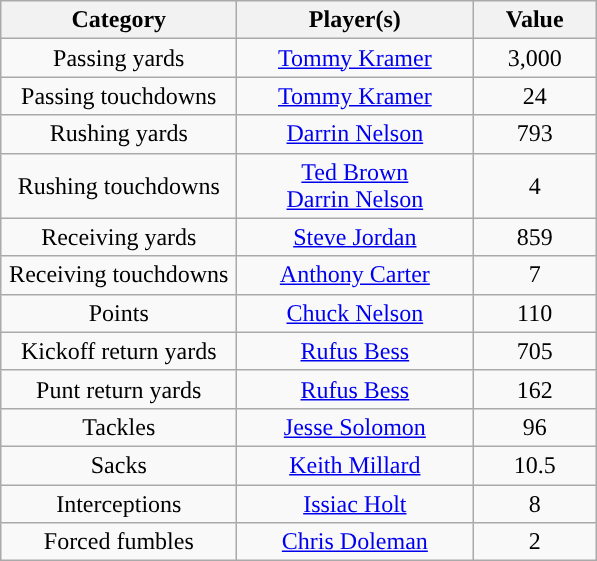<table class="wikitable" style="text-align:center">
<tr>
<th width=150px>Category</th>
<th width=150px>Player(s)</th>
<th width=75px>Value</th>
</tr>
<tr>
<td>Passing yards</td>
<td><a href='#'>Tommy Kramer</a></td>
<td>3,000</td>
</tr>
<tr>
<td>Passing touchdowns</td>
<td><a href='#'>Tommy Kramer</a></td>
<td>24</td>
</tr>
<tr>
<td>Rushing yards</td>
<td><a href='#'>Darrin Nelson</a></td>
<td>793</td>
</tr>
<tr>
<td>Rushing touchdowns</td>
<td><a href='#'>Ted Brown</a> <br> <a href='#'>Darrin Nelson</a></td>
<td>4</td>
</tr>
<tr>
<td>Receiving yards</td>
<td><a href='#'>Steve Jordan</a></td>
<td>859</td>
</tr>
<tr>
<td>Receiving touchdowns</td>
<td><a href='#'>Anthony Carter</a></td>
<td>7</td>
</tr>
<tr>
<td>Points</td>
<td><a href='#'>Chuck Nelson</a></td>
<td>110</td>
</tr>
<tr>
<td>Kickoff return yards</td>
<td><a href='#'>Rufus Bess</a></td>
<td>705</td>
</tr>
<tr>
<td>Punt return yards</td>
<td><a href='#'>Rufus Bess</a></td>
<td>162</td>
</tr>
<tr>
<td>Tackles</td>
<td><a href='#'>Jesse Solomon</a></td>
<td>96</td>
</tr>
<tr>
<td>Sacks</td>
<td><a href='#'>Keith Millard</a></td>
<td>10.5</td>
</tr>
<tr>
<td>Interceptions</td>
<td><a href='#'>Issiac Holt</a></td>
<td>8</td>
</tr>
<tr>
<td>Forced fumbles</td>
<td><a href='#'>Chris Doleman</a></td>
<td>2</td>
</tr>
</table>
